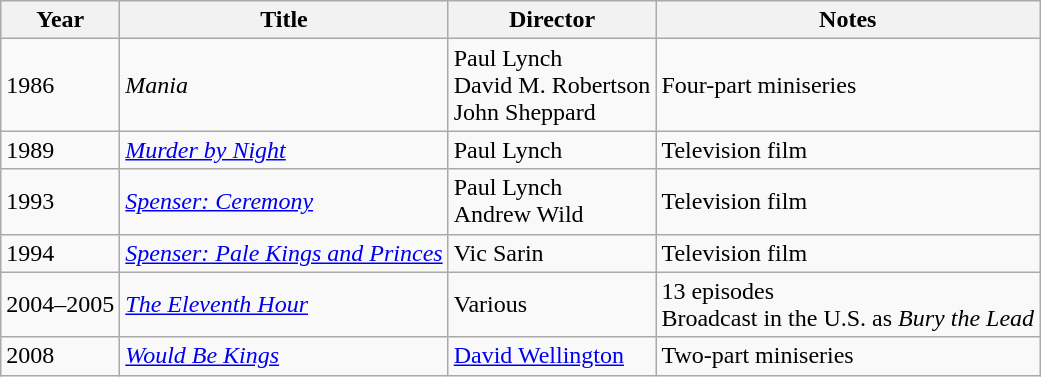<table class="wikitable">
<tr>
<th>Year</th>
<th>Title</th>
<th>Director</th>
<th>Notes</th>
</tr>
<tr>
<td>1986</td>
<td><em>Mania</em></td>
<td>Paul Lynch<br>David M. Robertson<br>John Sheppard</td>
<td>Four-part miniseries</td>
</tr>
<tr>
<td>1989</td>
<td><em><a href='#'>Murder by Night</a></em></td>
<td>Paul Lynch</td>
<td>Television film</td>
</tr>
<tr>
<td>1993</td>
<td><em><a href='#'>Spenser: Ceremony</a></em></td>
<td>Paul Lynch<br>Andrew Wild</td>
<td>Television film</td>
</tr>
<tr>
<td>1994</td>
<td><em><a href='#'>Spenser: Pale Kings and Princes</a></em></td>
<td>Vic Sarin</td>
<td>Television film</td>
</tr>
<tr>
<td>2004–2005</td>
<td><em><a href='#'>The Eleventh Hour</a></em></td>
<td>Various</td>
<td>13 episodes<br>Broadcast in the U.S. as <em>Bury the Lead</em></td>
</tr>
<tr>
<td>2008</td>
<td><em><a href='#'>Would Be Kings</a></em></td>
<td><a href='#'>David Wellington</a></td>
<td>Two-part miniseries</td>
</tr>
</table>
